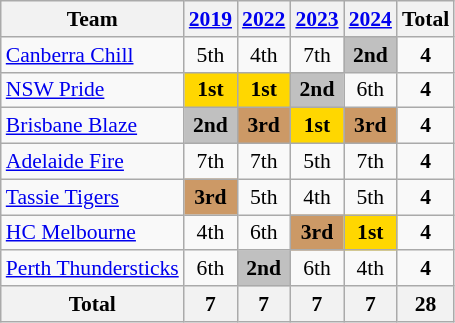<table class=wikitable style="text-align:center; font-size:90%">
<tr>
<th>Team</th>
<th><a href='#'>2019</a></th>
<th><a href='#'>2022</a></th>
<th><a href='#'>2023</a></th>
<th><a href='#'>2024</a></th>
<th>Total</th>
</tr>
<tr>
<td align=left> <a href='#'>Canberra Chill</a></td>
<td>5th</td>
<td>4th</td>
<td>7th</td>
<td bgcolor=silver><strong>2nd</strong></td>
<td><strong>4</strong></td>
</tr>
<tr>
<td align=left> <a href='#'>NSW Pride</a></td>
<td bgcolor=gold><strong>1st</strong></td>
<td bgcolor=gold><strong>1st</strong></td>
<td bgcolor=silver><strong>2nd</strong></td>
<td>6th</td>
<td><strong>4</strong></td>
</tr>
<tr>
<td align=left> <a href='#'>Brisbane Blaze</a></td>
<td bgcolor=silver><strong>2nd</strong></td>
<td bgcolor=#cc9966><strong>3rd</strong></td>
<td bgcolor=gold><strong>1st</strong></td>
<td bgcolor=#cc9966><strong>3rd</strong></td>
<td><strong>4</strong></td>
</tr>
<tr>
<td align=left> <a href='#'>Adelaide Fire</a></td>
<td>7th</td>
<td>7th</td>
<td>5th</td>
<td>7th</td>
<td><strong>4</strong></td>
</tr>
<tr>
<td align=left> <a href='#'>Tassie Tigers</a></td>
<td bgcolor=#cc9966><strong>3rd</strong></td>
<td>5th</td>
<td>4th</td>
<td>5th</td>
<td><strong>4</strong></td>
</tr>
<tr>
<td align=left> <a href='#'>HC Melbourne</a></td>
<td>4th</td>
<td>6th</td>
<td bgcolor=#cc9966><strong>3rd</strong></td>
<td bgcolor=gold><strong>1st</strong></td>
<td><strong>4</strong></td>
</tr>
<tr>
<td align=left> <a href='#'>Perth Thundersticks</a></td>
<td>6th</td>
<td bgcolor=silver><strong>2nd</strong></td>
<td>6th</td>
<td>4th</td>
<td><strong>4</strong></td>
</tr>
<tr>
<th>Total</th>
<th><strong>7</strong></th>
<th><strong>7</strong></th>
<th><strong>7</strong></th>
<th><strong>7</strong></th>
<th><strong>28</strong></th>
</tr>
</table>
